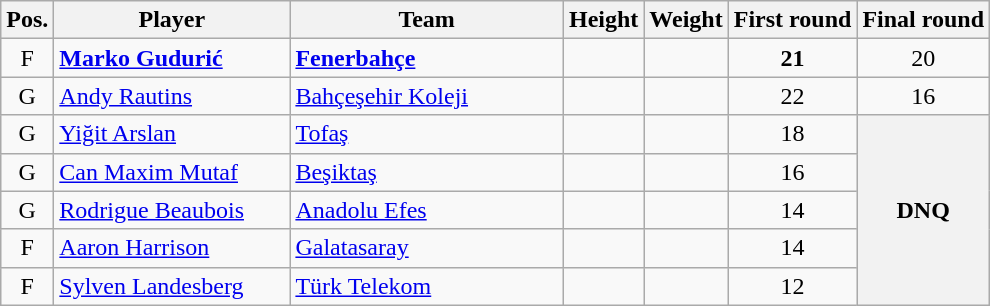<table class="wikitable">
<tr>
<th>Pos.</th>
<th style="width:150px;">Player</th>
<th width=175>Team</th>
<th>Height</th>
<th>Weight</th>
<th>First round</th>
<th>Final round</th>
</tr>
<tr>
<td style="text-align:center">F</td>
<td><strong><a href='#'>Marko Gudurić</a></strong></td>
<td><strong><a href='#'>Fenerbahçe</a></strong></td>
<td align="center"><strong></strong></td>
<td align="center"><strong></strong></td>
<td align="center"><strong>21</strong></td>
<td align="center">20</td>
</tr>
<tr>
<td style="text-align:center">G</td>
<td><a href='#'>Andy Rautins</a></td>
<td><a href='#'>Bahçeşehir Koleji</a></td>
<td align="center"></td>
<td align="center"></td>
<td align="center">22</td>
<td align="center">16</td>
</tr>
<tr>
<td style="text-align:center">G</td>
<td><a href='#'>Yiğit Arslan</a></td>
<td><a href='#'>Tofaş</a></td>
<td align="center"></td>
<td align="center"></td>
<td align="center">18</td>
<th rowspan="5" align="center">DNQ</th>
</tr>
<tr>
<td style="text-align:center">G</td>
<td><a href='#'>Can Maxim Mutaf</a></td>
<td><a href='#'>Beşiktaş</a></td>
<td align="center"></td>
<td align="center"></td>
<td align="center">16</td>
</tr>
<tr>
<td style="text-align:center">G</td>
<td><a href='#'>Rodrigue Beaubois</a></td>
<td><a href='#'>Anadolu Efes</a></td>
<td align="center"></td>
<td align="center"></td>
<td align="center">14</td>
</tr>
<tr>
<td style="text-align:center">F</td>
<td><a href='#'>Aaron Harrison</a></td>
<td><a href='#'>Galatasaray</a></td>
<td align="center"></td>
<td align="center"></td>
<td align="center">14</td>
</tr>
<tr>
<td style="text-align:center">F</td>
<td><a href='#'>Sylven Landesberg</a></td>
<td><a href='#'>Türk Telekom</a></td>
<td align="center"></td>
<td align="center"></td>
<td align="center">12</td>
</tr>
</table>
